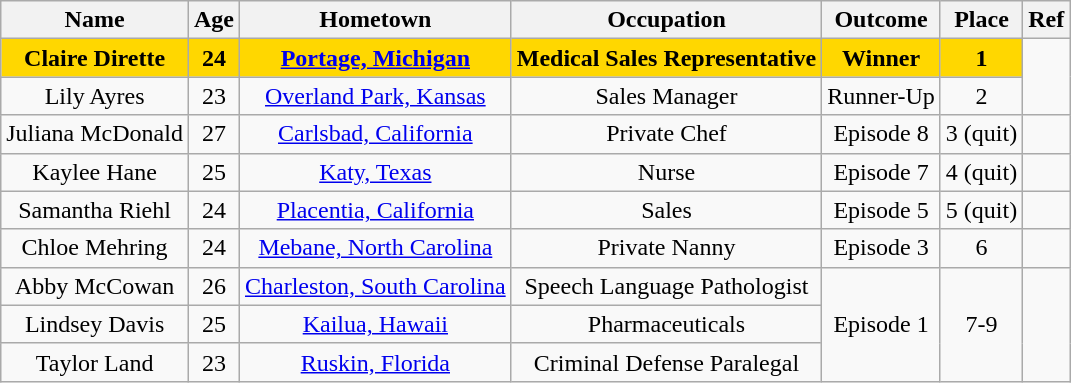<table class="wikitable sortable" style="text-align:center; ">
<tr>
<th>Name</th>
<th>Age</th>
<th>Hometown</th>
<th>Occupation</th>
<th>Outcome</th>
<th>Place</th>
<th>Ref</th>
</tr>
<tr>
<td bgcolor="gold"><strong>Claire Dirette</strong></td>
<td bgcolor="gold"><strong>24</strong></td>
<td bgcolor="gold"><strong><a href='#'>Portage, Michigan</a></strong></td>
<td bgcolor="gold"><strong>Medical Sales Representative</strong></td>
<td bgcolor="gold"><strong>Winner</strong></td>
<td bgcolor="gold"><strong>1</strong></td>
<td rowspan="2"></td>
</tr>
<tr>
<td>Lily Ayres</td>
<td>23</td>
<td><a href='#'>Overland Park, Kansas</a></td>
<td>Sales Manager</td>
<td>Runner-Up</td>
<td>2</td>
</tr>
<tr>
<td>Juliana McDonald</td>
<td>27</td>
<td><a href='#'>Carlsbad, California</a></td>
<td>Private Chef</td>
<td>Episode 8</td>
<td>3 (quit)</td>
<td></td>
</tr>
<tr>
<td>Kaylee Hane</td>
<td>25</td>
<td><a href='#'>Katy, Texas</a></td>
<td>Nurse</td>
<td>Episode 7</td>
<td>4 (quit)</td>
<td></td>
</tr>
<tr>
<td>Samantha Riehl</td>
<td>24</td>
<td><a href='#'>Placentia, California</a></td>
<td>Sales</td>
<td>Episode 5</td>
<td>5 (quit)</td>
<td></td>
</tr>
<tr>
<td>Chloe Mehring</td>
<td>24</td>
<td><a href='#'>Mebane, North Carolina</a></td>
<td>Private Nanny</td>
<td>Episode 3</td>
<td>6</td>
<td></td>
</tr>
<tr>
<td>Abby McCowan</td>
<td>26</td>
<td><a href='#'>Charleston, South Carolina</a></td>
<td>Speech Language Pathologist</td>
<td rowspan="3">Episode 1</td>
<td rowspan="3">7-9</td>
<td rowspan="3"></td>
</tr>
<tr>
<td>Lindsey Davis</td>
<td>25</td>
<td><a href='#'>Kailua, Hawaii</a></td>
<td>Pharmaceuticals</td>
</tr>
<tr>
<td>Taylor Land</td>
<td>23</td>
<td><a href='#'>Ruskin, Florida</a></td>
<td>Criminal Defense Paralegal</td>
</tr>
</table>
